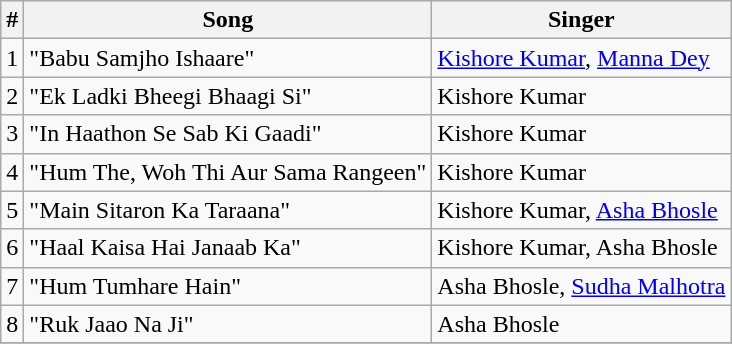<table class=wikitable>
<tr>
<th>#</th>
<th>Song</th>
<th>Singer</th>
</tr>
<tr>
<td>1</td>
<td>"Babu Samjho Ishaare"</td>
<td><a href='#'>Kishore Kumar</a>, <a href='#'>Manna Dey</a></td>
</tr>
<tr>
<td>2</td>
<td>"Ek Ladki Bheegi Bhaagi Si"</td>
<td>Kishore Kumar</td>
</tr>
<tr>
<td>3</td>
<td>"In Haathon Se Sab Ki Gaadi"</td>
<td>Kishore Kumar</td>
</tr>
<tr>
<td>4</td>
<td>"Hum The, Woh Thi Aur Sama Rangeen"</td>
<td>Kishore Kumar</td>
</tr>
<tr>
<td>5</td>
<td>"Main Sitaron Ka Taraana"</td>
<td>Kishore Kumar, <a href='#'>Asha Bhosle</a></td>
</tr>
<tr>
<td>6</td>
<td>"Haal Kaisa Hai Janaab Ka"</td>
<td>Kishore Kumar, Asha Bhosle</td>
</tr>
<tr>
<td>7</td>
<td>"Hum Tumhare Hain"</td>
<td>Asha Bhosle, <a href='#'>Sudha Malhotra</a></td>
</tr>
<tr>
<td>8</td>
<td>"Ruk Jaao Na Ji"</td>
<td>Asha Bhosle</td>
</tr>
<tr>
</tr>
</table>
